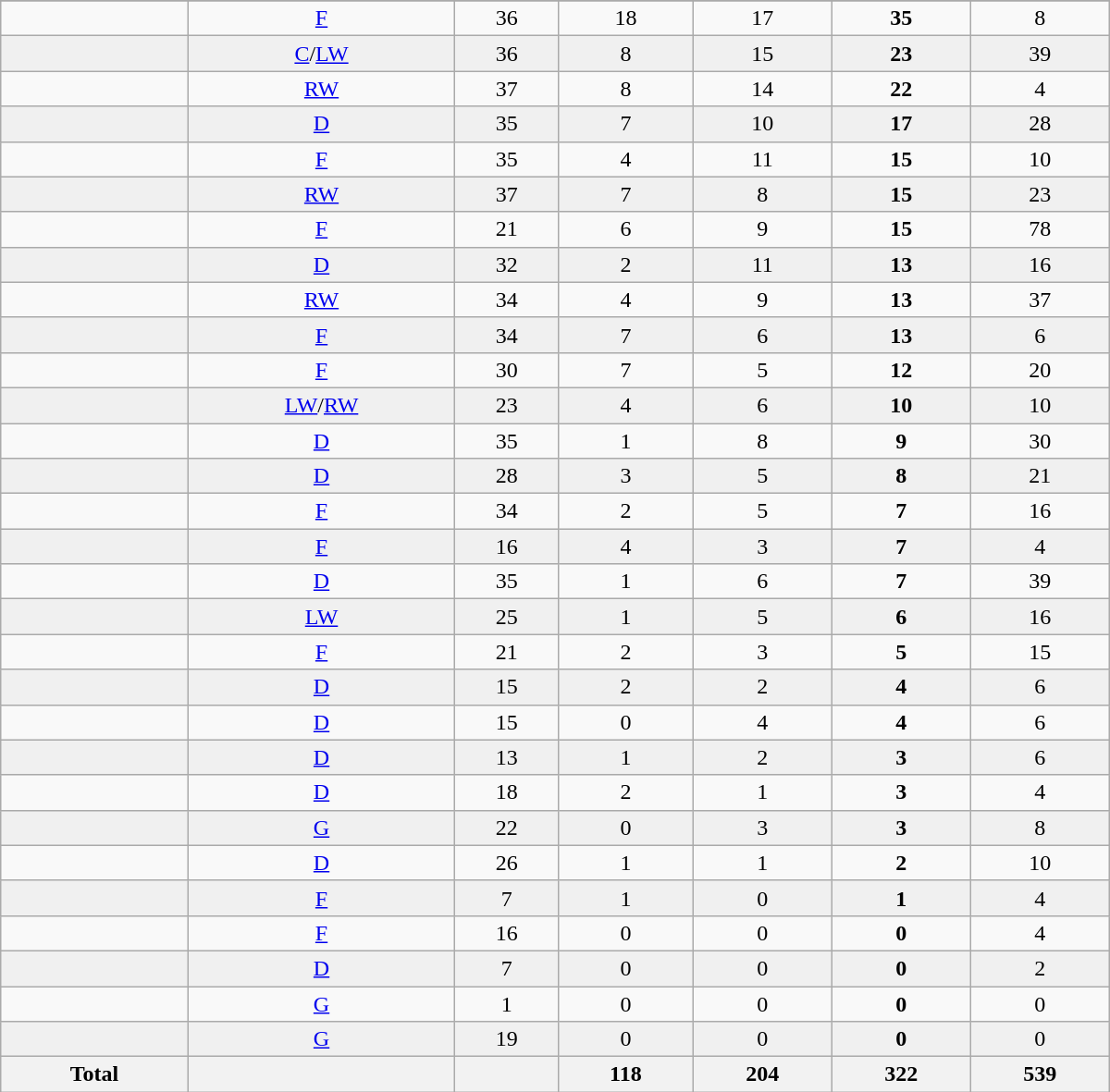<table class="wikitable sortable" width ="800">
<tr align="center">
</tr>
<tr align="center" bgcolor="">
<td></td>
<td><a href='#'>F</a></td>
<td>36</td>
<td>18</td>
<td>17</td>
<td><strong>35</strong></td>
<td>8</td>
</tr>
<tr align="center" bgcolor="f0f0f0">
<td></td>
<td><a href='#'>C</a>/<a href='#'>LW</a></td>
<td>36</td>
<td>8</td>
<td>15</td>
<td><strong>23</strong></td>
<td>39</td>
</tr>
<tr align="center" bgcolor="">
<td></td>
<td><a href='#'>RW</a></td>
<td>37</td>
<td>8</td>
<td>14</td>
<td><strong>22</strong></td>
<td>4</td>
</tr>
<tr align="center" bgcolor="f0f0f0">
<td></td>
<td><a href='#'>D</a></td>
<td>35</td>
<td>7</td>
<td>10</td>
<td><strong>17</strong></td>
<td>28</td>
</tr>
<tr align="center" bgcolor="">
<td></td>
<td><a href='#'>F</a></td>
<td>35</td>
<td>4</td>
<td>11</td>
<td><strong>15</strong></td>
<td>10</td>
</tr>
<tr align="center" bgcolor="f0f0f0">
<td></td>
<td><a href='#'>RW</a></td>
<td>37</td>
<td>7</td>
<td>8</td>
<td><strong>15</strong></td>
<td>23</td>
</tr>
<tr align="center" bgcolor="">
<td></td>
<td><a href='#'>F</a></td>
<td>21</td>
<td>6</td>
<td>9</td>
<td><strong>15</strong></td>
<td>78</td>
</tr>
<tr align="center" bgcolor="f0f0f0">
<td></td>
<td><a href='#'>D</a></td>
<td>32</td>
<td>2</td>
<td>11</td>
<td><strong>13</strong></td>
<td>16</td>
</tr>
<tr align="center" bgcolor="">
<td></td>
<td><a href='#'>RW</a></td>
<td>34</td>
<td>4</td>
<td>9</td>
<td><strong>13</strong></td>
<td>37</td>
</tr>
<tr align="center" bgcolor="f0f0f0">
<td></td>
<td><a href='#'>F</a></td>
<td>34</td>
<td>7</td>
<td>6</td>
<td><strong>13</strong></td>
<td>6</td>
</tr>
<tr align="center" bgcolor="">
<td></td>
<td><a href='#'>F</a></td>
<td>30</td>
<td>7</td>
<td>5</td>
<td><strong>12</strong></td>
<td>20</td>
</tr>
<tr align="center" bgcolor="f0f0f0">
<td></td>
<td><a href='#'>LW</a>/<a href='#'>RW</a></td>
<td>23</td>
<td>4</td>
<td>6</td>
<td><strong>10</strong></td>
<td>10</td>
</tr>
<tr align="center" bgcolor="">
<td></td>
<td><a href='#'>D</a></td>
<td>35</td>
<td>1</td>
<td>8</td>
<td><strong>9</strong></td>
<td>30</td>
</tr>
<tr align="center" bgcolor="f0f0f0">
<td></td>
<td><a href='#'>D</a></td>
<td>28</td>
<td>3</td>
<td>5</td>
<td><strong>8</strong></td>
<td>21</td>
</tr>
<tr align="center" bgcolor="">
<td></td>
<td><a href='#'>F</a></td>
<td>34</td>
<td>2</td>
<td>5</td>
<td><strong>7</strong></td>
<td>16</td>
</tr>
<tr align="center" bgcolor="f0f0f0">
<td></td>
<td><a href='#'>F</a></td>
<td>16</td>
<td>4</td>
<td>3</td>
<td><strong>7</strong></td>
<td>4</td>
</tr>
<tr align="center" bgcolor="">
<td></td>
<td><a href='#'>D</a></td>
<td>35</td>
<td>1</td>
<td>6</td>
<td><strong>7</strong></td>
<td>39</td>
</tr>
<tr align="center" bgcolor="f0f0f0">
<td></td>
<td><a href='#'>LW</a></td>
<td>25</td>
<td>1</td>
<td>5</td>
<td><strong>6</strong></td>
<td>16</td>
</tr>
<tr align="center" bgcolor="">
<td></td>
<td><a href='#'>F</a></td>
<td>21</td>
<td>2</td>
<td>3</td>
<td><strong>5</strong></td>
<td>15</td>
</tr>
<tr align="center" bgcolor="f0f0f0">
<td></td>
<td><a href='#'>D</a></td>
<td>15</td>
<td>2</td>
<td>2</td>
<td><strong>4</strong></td>
<td>6</td>
</tr>
<tr align="center" bgcolor="">
<td></td>
<td><a href='#'>D</a></td>
<td>15</td>
<td>0</td>
<td>4</td>
<td><strong>4</strong></td>
<td>6</td>
</tr>
<tr align="center" bgcolor="f0f0f0">
<td></td>
<td><a href='#'>D</a></td>
<td>13</td>
<td>1</td>
<td>2</td>
<td><strong>3</strong></td>
<td>6</td>
</tr>
<tr align="center" bgcolor="">
<td></td>
<td><a href='#'>D</a></td>
<td>18</td>
<td>2</td>
<td>1</td>
<td><strong>3</strong></td>
<td>4</td>
</tr>
<tr align="center" bgcolor="f0f0f0">
<td></td>
<td><a href='#'>G</a></td>
<td>22</td>
<td>0</td>
<td>3</td>
<td><strong>3</strong></td>
<td>8</td>
</tr>
<tr align="center" bgcolor="">
<td></td>
<td><a href='#'>D</a></td>
<td>26</td>
<td>1</td>
<td>1</td>
<td><strong>2</strong></td>
<td>10</td>
</tr>
<tr align="center" bgcolor="f0f0f0">
<td></td>
<td><a href='#'>F</a></td>
<td>7</td>
<td>1</td>
<td>0</td>
<td><strong>1</strong></td>
<td>4</td>
</tr>
<tr align="center" bgcolor="">
<td></td>
<td><a href='#'>F</a></td>
<td>16</td>
<td>0</td>
<td>0</td>
<td><strong>0</strong></td>
<td>4</td>
</tr>
<tr align="center" bgcolor="f0f0f0">
<td></td>
<td><a href='#'>D</a></td>
<td>7</td>
<td>0</td>
<td>0</td>
<td><strong>0</strong></td>
<td>2</td>
</tr>
<tr align="center" bgcolor="">
<td></td>
<td><a href='#'>G</a></td>
<td>1</td>
<td>0</td>
<td>0</td>
<td><strong>0</strong></td>
<td>0</td>
</tr>
<tr align="center" bgcolor="f0f0f0">
<td></td>
<td><a href='#'>G</a></td>
<td>19</td>
<td>0</td>
<td>0</td>
<td><strong>0</strong></td>
<td>0</td>
</tr>
<tr>
<th>Total</th>
<th></th>
<th></th>
<th>118</th>
<th>204</th>
<th>322</th>
<th>539</th>
</tr>
</table>
